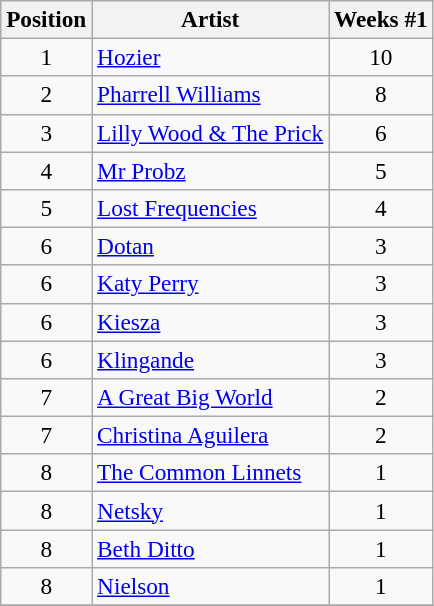<table class="wikitable sortable" style="font-size:97%;">
<tr>
<th>Position</th>
<th>Artist</th>
<th>Weeks #1</th>
</tr>
<tr>
<td align="center">1</td>
<td><a href='#'>Hozier</a></td>
<td align="center">10</td>
</tr>
<tr>
<td align="center">2</td>
<td><a href='#'>Pharrell Williams</a></td>
<td align="center">8</td>
</tr>
<tr>
<td align="center">3</td>
<td><a href='#'>Lilly Wood & The Prick</a></td>
<td align="center">6</td>
</tr>
<tr>
<td align="center">4</td>
<td><a href='#'>Mr Probz</a></td>
<td align="center">5</td>
</tr>
<tr>
<td align="center">5</td>
<td><a href='#'>Lost Frequencies</a></td>
<td align="center">4</td>
</tr>
<tr>
<td align="center">6</td>
<td><a href='#'>Dotan</a></td>
<td align="center">3</td>
</tr>
<tr>
<td align="center">6</td>
<td><a href='#'>Katy Perry</a></td>
<td align="center">3</td>
</tr>
<tr>
<td align="center">6</td>
<td><a href='#'>Kiesza</a></td>
<td align="center">3</td>
</tr>
<tr>
<td align="center">6</td>
<td><a href='#'>Klingande</a></td>
<td align="center">3</td>
</tr>
<tr>
<td align="center">7</td>
<td><a href='#'>A Great Big World</a></td>
<td align="center">2</td>
</tr>
<tr>
<td align="center">7</td>
<td><a href='#'>Christina Aguilera</a></td>
<td align="center">2</td>
</tr>
<tr>
<td align="center">8</td>
<td><a href='#'>The Common Linnets</a></td>
<td align="center">1</td>
</tr>
<tr>
<td align="center">8</td>
<td><a href='#'>Netsky</a></td>
<td align="center">1</td>
</tr>
<tr>
<td align="center">8</td>
<td><a href='#'>Beth Ditto</a></td>
<td align="center">1</td>
</tr>
<tr>
<td align="center">8</td>
<td><a href='#'>Nielson</a></td>
<td align="center">1</td>
</tr>
<tr>
</tr>
</table>
